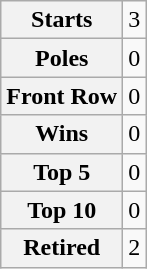<table class="wikitable" style="text-align:center">
<tr>
<th>Starts</th>
<td>3</td>
</tr>
<tr>
<th>Poles</th>
<td>0</td>
</tr>
<tr>
<th>Front Row</th>
<td>0</td>
</tr>
<tr>
<th>Wins</th>
<td>0</td>
</tr>
<tr>
<th>Top 5</th>
<td>0</td>
</tr>
<tr>
<th>Top 10</th>
<td>0</td>
</tr>
<tr>
<th>Retired</th>
<td>2</td>
</tr>
</table>
